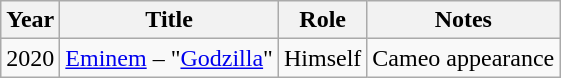<table class="wikitable">
<tr>
<th>Year</th>
<th>Title</th>
<th>Role</th>
<th>Notes</th>
</tr>
<tr>
<td>2020</td>
<td><a href='#'>Eminem</a> – "<a href='#'>Godzilla</a>"</td>
<td>Himself</td>
<td>Cameo appearance</td>
</tr>
</table>
